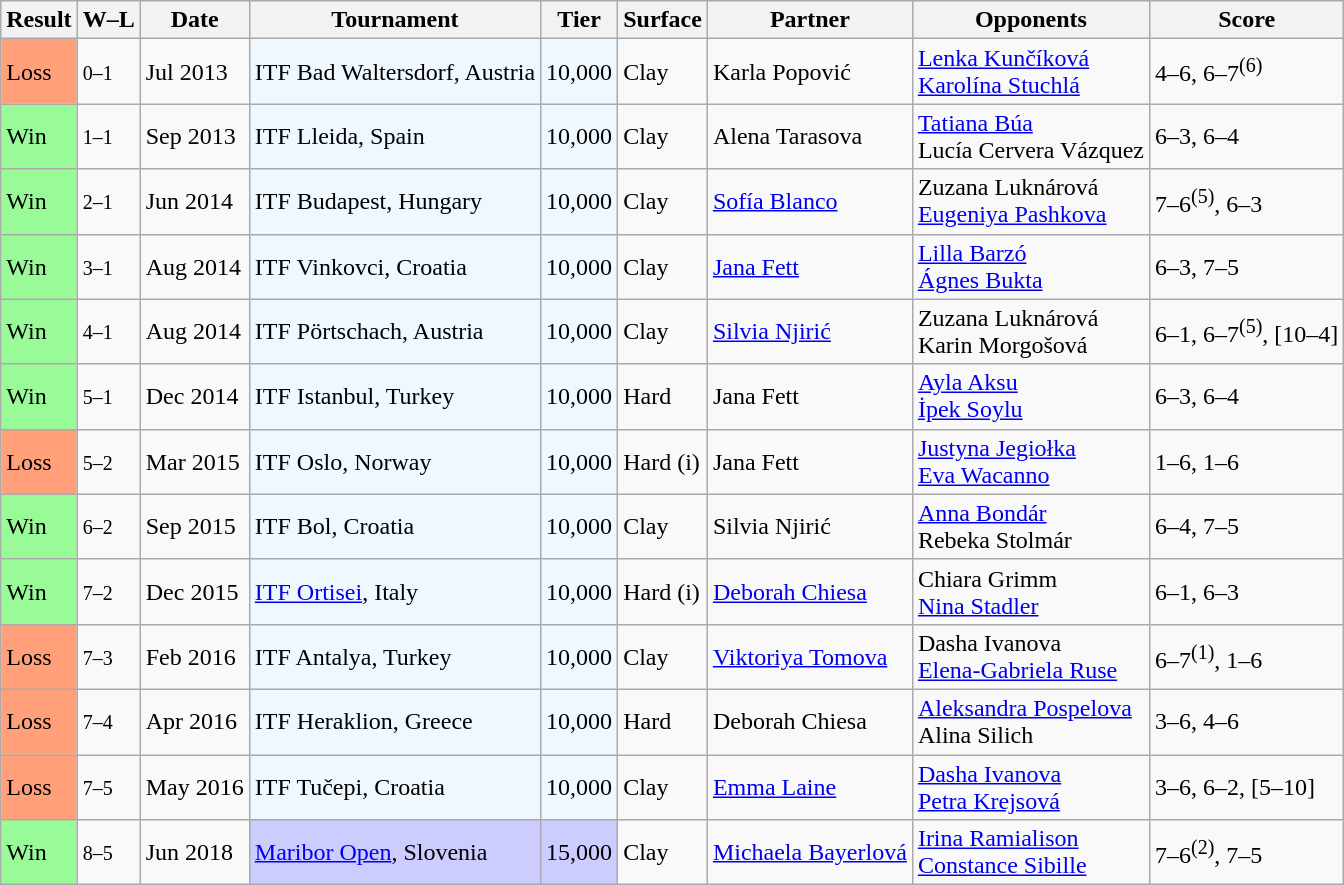<table class="sortable wikitable">
<tr>
<th>Result</th>
<th class="unsortable">W–L</th>
<th>Date</th>
<th>Tournament</th>
<th>Tier</th>
<th>Surface</th>
<th>Partner</th>
<th>Opponents</th>
<th class="unsortable">Score</th>
</tr>
<tr>
<td bgcolor="FFA07A">Loss</td>
<td><small>0–1</small></td>
<td>Jul 2013</td>
<td style="background:#f0f8ff;">ITF Bad Waltersdorf, Austria</td>
<td style="background:#f0f8ff;">10,000</td>
<td>Clay</td>
<td> Karla Popović</td>
<td> <a href='#'>Lenka Kunčíková</a> <br>  <a href='#'>Karolína Stuchlá</a></td>
<td>4–6, 6–7<sup>(6)</sup></td>
</tr>
<tr>
<td style="background:#98fb98;">Win</td>
<td><small>1–1</small></td>
<td>Sep 2013</td>
<td style="background:#f0f8ff;">ITF Lleida, Spain</td>
<td style="background:#f0f8ff;">10,000</td>
<td>Clay</td>
<td> Alena Tarasova</td>
<td> <a href='#'>Tatiana Búa</a> <br>  Lucía Cervera Vázquez</td>
<td>6–3, 6–4</td>
</tr>
<tr>
<td style="background:#98fb98;">Win</td>
<td><small>2–1</small></td>
<td>Jun 2014</td>
<td style="background:#f0f8ff;">ITF Budapest, Hungary</td>
<td style="background:#f0f8ff;">10,000</td>
<td>Clay</td>
<td> <a href='#'>Sofía Blanco</a></td>
<td> Zuzana Luknárová <br>  <a href='#'>Eugeniya Pashkova</a></td>
<td>7–6<sup>(5)</sup>, 6–3</td>
</tr>
<tr>
<td style="background:#98fb98;">Win</td>
<td><small>3–1</small></td>
<td>Aug 2014</td>
<td style="background:#f0f8ff;">ITF Vinkovci, Croatia</td>
<td style="background:#f0f8ff;">10,000</td>
<td>Clay</td>
<td> <a href='#'>Jana Fett</a></td>
<td> <a href='#'>Lilla Barzó</a> <br>  <a href='#'>Ágnes Bukta</a></td>
<td>6–3, 7–5</td>
</tr>
<tr>
<td style="background:#98fb98;">Win</td>
<td><small>4–1</small></td>
<td>Aug 2014</td>
<td style="background:#f0f8ff;">ITF Pörtschach, Austria</td>
<td style="background:#f0f8ff;">10,000</td>
<td>Clay</td>
<td> <a href='#'>Silvia Njirić</a></td>
<td> Zuzana Luknárová <br>  Karin Morgošová</td>
<td>6–1, 6–7<sup>(5)</sup>, [10–4]</td>
</tr>
<tr>
<td style="background:#98fb98;">Win</td>
<td><small>5–1</small></td>
<td>Dec 2014</td>
<td style="background:#f0f8ff;">ITF Istanbul, Turkey</td>
<td style="background:#f0f8ff;">10,000</td>
<td>Hard</td>
<td> Jana Fett</td>
<td> <a href='#'>Ayla Aksu</a> <br>  <a href='#'>İpek Soylu</a></td>
<td>6–3, 6–4</td>
</tr>
<tr>
<td bgcolor="FFA07A">Loss</td>
<td><small>5–2</small></td>
<td>Mar 2015</td>
<td style="background:#f0f8ff;">ITF Oslo, Norway</td>
<td style="background:#f0f8ff;">10,000</td>
<td>Hard (i)</td>
<td> Jana Fett</td>
<td> <a href='#'>Justyna Jegiołka</a> <br>  <a href='#'>Eva Wacanno</a></td>
<td>1–6, 1–6</td>
</tr>
<tr>
<td style="background:#98fb98;">Win</td>
<td><small>6–2</small></td>
<td>Sep 2015</td>
<td style="background:#f0f8ff;">ITF Bol, Croatia</td>
<td style="background:#f0f8ff;">10,000</td>
<td>Clay</td>
<td> Silvia Njirić</td>
<td> <a href='#'>Anna Bondár</a> <br>  Rebeka Stolmár</td>
<td>6–4, 7–5</td>
</tr>
<tr>
<td style="background:#98fb98;">Win</td>
<td><small>7–2</small></td>
<td>Dec 2015</td>
<td style="background:#f0f8ff;"><a href='#'>ITF Ortisei</a>, Italy</td>
<td style="background:#f0f8ff;">10,000</td>
<td>Hard (i)</td>
<td> <a href='#'>Deborah Chiesa</a></td>
<td> Chiara Grimm <br>  <a href='#'>Nina Stadler</a></td>
<td>6–1, 6–3</td>
</tr>
<tr>
<td bgcolor="FFA07A">Loss</td>
<td><small>7–3</small></td>
<td>Feb 2016</td>
<td style="background:#f0f8ff;">ITF Antalya, Turkey</td>
<td style="background:#f0f8ff;">10,000</td>
<td>Clay</td>
<td> <a href='#'>Viktoriya Tomova</a></td>
<td> Dasha Ivanova <br>  <a href='#'>Elena-Gabriela Ruse</a></td>
<td>6–7<sup>(1)</sup>, 1–6</td>
</tr>
<tr>
<td bgcolor="FFA07A">Loss</td>
<td><small>7–4</small></td>
<td>Apr 2016</td>
<td style="background:#f0f8ff;">ITF Heraklion, Greece</td>
<td style="background:#f0f8ff;">10,000</td>
<td>Hard</td>
<td> Deborah Chiesa</td>
<td> <a href='#'>Aleksandra Pospelova</a> <br>  Alina Silich</td>
<td>3–6, 4–6</td>
</tr>
<tr>
<td bgcolor="FFA07A">Loss</td>
<td><small>7–5</small></td>
<td>May 2016</td>
<td style="background:#f0f8ff;">ITF Tučepi, Croatia</td>
<td style="background:#f0f8ff;">10,000</td>
<td>Clay</td>
<td> <a href='#'>Emma Laine</a></td>
<td> <a href='#'>Dasha Ivanova</a> <br>  <a href='#'>Petra Krejsová</a></td>
<td>3–6, 6–2, [5–10]</td>
</tr>
<tr>
<td style="background:#98fb98;">Win</td>
<td><small>8–5</small></td>
<td>Jun 2018</td>
<td style="background:#ccccff;"><a href='#'>Maribor Open</a>, Slovenia</td>
<td style="background:#ccccff;">15,000</td>
<td>Clay</td>
<td> <a href='#'>Michaela Bayerlová</a></td>
<td> <a href='#'>Irina Ramialison</a> <br>  <a href='#'>Constance Sibille</a></td>
<td>7–6<sup>(2)</sup>, 7–5</td>
</tr>
</table>
